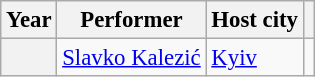<table class="wikitable plainrowheaders" style="font-size:95%;">
<tr>
<th scope="col">Year</th>
<th scope="col">Performer</th>
<th scope="col">Host city</th>
<th scope="col"></th>
</tr>
<tr>
<th scope="row"></th>
<td><a href='#'>Slavko Kalezić</a></td>
<td> <a href='#'>Kyiv</a></td>
<td></td>
</tr>
</table>
